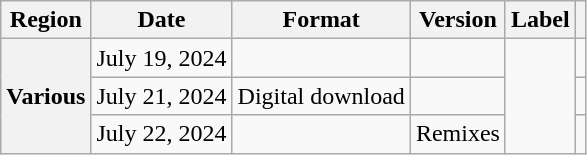<table class="wikitable plainrowheaders">
<tr>
<th scope="col">Region</th>
<th scope="col">Date</th>
<th scope="col">Format</th>
<th scope="col">Version</th>
<th scope="col">Label</th>
<th scope="col"></th>
</tr>
<tr>
<th scope="row" rowspan="3">Various</th>
<td>July 19, 2024</td>
<td></td>
<td></td>
<td rowspan="3"></td>
<td style="text-align:center"></td>
</tr>
<tr>
<td>July 21, 2024</td>
<td>Digital download</td>
<td></td>
<td style="text-align:center"></td>
</tr>
<tr>
<td>July 22, 2024</td>
<td></td>
<td>Remixes</td>
<td style="text-align:center"></td>
</tr>
</table>
